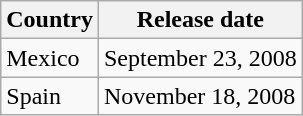<table class="wikitable">
<tr>
<th>Country</th>
<th>Release date</th>
</tr>
<tr>
<td>Mexico</td>
<td>September 23, 2008</td>
</tr>
<tr>
<td>Spain</td>
<td>November 18, 2008</td>
</tr>
</table>
